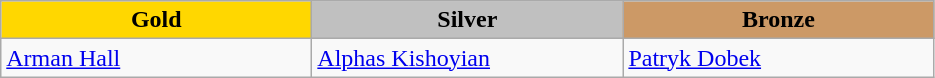<table class="wikitable" style="text-align:left">
<tr align="center">
<td width=200 bgcolor=gold><strong>Gold</strong></td>
<td width=200 bgcolor=silver><strong>Silver</strong></td>
<td width=200 bgcolor=CC9966><strong>Bronze</strong></td>
</tr>
<tr>
<td><a href='#'>Arman Hall</a> <br></td>
<td><a href='#'>Alphas Kishoyian</a> <br></td>
<td><a href='#'>Patryk Dobek</a> <br></td>
</tr>
</table>
